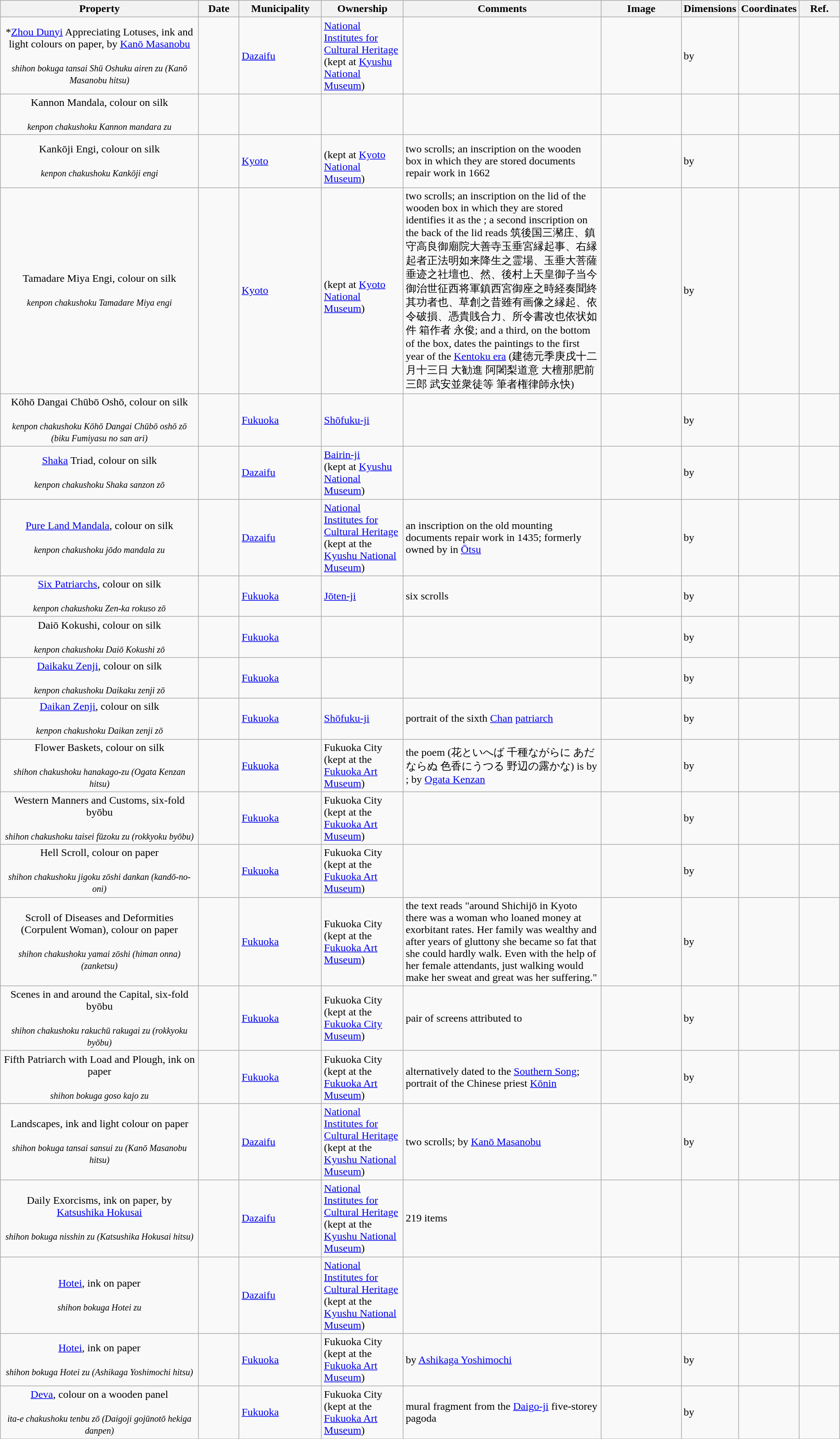<table class="wikitable sortable"  style="width:100%;">
<tr>
<th width="25%" align="left">Property</th>
<th width="5%" align="left" data-sort-type="number">Date</th>
<th width="10%" align="left">Municipality</th>
<th width="10%" align="left">Ownership</th>
<th width="25%" align="left" class="unsortable">Comments</th>
<th width="10%" align="left" class="unsortable">Image</th>
<th width="5%" align="left" class="unsortable">Dimensions</th>
<th width="5%" align="left" class="unsortable">Coordinates</th>
<th width="5%" align="left" class="unsortable">Ref.</th>
</tr>
<tr>
<td align="center">*<a href='#'>Zhou Dunyi</a> Appreciating Lotuses, ink and light colours on paper, by <a href='#'>Kanō Masanobu</a><br><br><small><em>shihon bokuga tansai Shū Oshuku airen zu (Kanō Masanobu hitsu)</em></small></td>
<td></td>
<td><a href='#'>Dazaifu</a></td>
<td><a href='#'>National Institutes for Cultural Heritage</a><br>(kept at <a href='#'>Kyushu National Museum</a>)</td>
<td></td>
<td></td>
<td> by </td>
<td></td>
<td></td>
</tr>
<tr>
<td align="center">Kannon Mandala, colour on silk<br><br><small><em>kenpon chakushoku Kannon mandara zu</em></small></td>
<td></td>
<td></td>
<td></td>
<td></td>
<td></td>
<td></td>
<td></td>
<td></td>
</tr>
<tr>
<td align="center">Kankōji Engi, colour on silk<br><br><small><em>kenpon chakushoku Kankōji engi</em></small></td>
<td></td>
<td><a href='#'>Kyoto</a></td>
<td><br>(kept at <a href='#'>Kyoto National Museum</a>)</td>
<td>two scrolls; an inscription on the wooden box in which they are stored documents repair work in 1662</td>
<td></td>
<td> by </td>
<td></td>
<td></td>
</tr>
<tr>
<td align="center">Tamadare Miya Engi, colour on silk<br><br><small><em>kenpon chakushoku Tamadare Miya engi</em></small></td>
<td></td>
<td><a href='#'>Kyoto</a></td>
<td><br>(kept at <a href='#'>Kyoto National Museum</a>)</td>
<td>two scrolls; an inscription on the lid of the wooden box in which they are stored identifies it as the ; a second inscription on the back of the lid reads 筑後国三瀦庄、鎮守高良御廟院大善寺玉垂宮縁起事、右縁起者正法明如来降生之霊場、玉垂大菩薩垂迹之社壇也、然、後村上天皇御子当今御治世征西将軍鎮西宮御座之時経奏聞終其功者也、草創之昔雖有画像之縁起、依令破損、憑貴賎合力、所令書改也依状如件 箱作者 永俊; and a third, on the bottom of the box, dates the paintings to the first year of the <a href='#'>Kentoku era</a> (建徳元季庚戌十二月十三日 大勧進 阿闍梨道意 大檀那肥前三郎 武安並衆徒等 筆者権律師永快)</td>
<td></td>
<td> by </td>
<td></td>
<td></td>
</tr>
<tr>
<td align="center">Kōhō Dangai Chūbō Oshō, colour on silk<br><br><small><em>kenpon chakushoku Kōhō Dangai Chūbō oshō zō (biku Fumiyasu no san ari)</em></small></td>
<td></td>
<td><a href='#'>Fukuoka</a></td>
<td><a href='#'>Shōfuku-ji</a></td>
<td></td>
<td></td>
<td> by </td>
<td></td>
<td></td>
</tr>
<tr>
<td align="center"><a href='#'>Shaka</a> Triad, colour on silk<br><br><small><em>kenpon chakushoku Shaka sanzon zō</em></small></td>
<td></td>
<td><a href='#'>Dazaifu</a></td>
<td><a href='#'>Bairin-ji</a><br>(kept at <a href='#'>Kyushu National Museum</a>)</td>
<td></td>
<td></td>
<td> by </td>
<td></td>
<td></td>
</tr>
<tr>
<td align="center"><a href='#'>Pure Land Mandala</a>, colour on silk<br><br><small><em>kenpon chakushoku jōdo mandala zu</em></small></td>
<td></td>
<td><a href='#'>Dazaifu</a></td>
<td><a href='#'>National Institutes for Cultural Heritage</a><br>(kept at the <a href='#'>Kyushu National Museum</a>)</td>
<td>an inscription on the old mounting documents repair work in 1435; formerly owned by  in <a href='#'>Ōtsu</a></td>
<td></td>
<td> by </td>
<td></td>
<td></td>
</tr>
<tr>
<td align="center"><a href='#'>Six Patriarchs</a>, colour on silk<br><br><small><em>kenpon chakushoku Zen-ka rokuso zō</em></small></td>
<td></td>
<td><a href='#'>Fukuoka</a></td>
<td><a href='#'>Jōten-ji</a></td>
<td>six scrolls</td>
<td></td>
<td> by </td>
<td></td>
<td></td>
</tr>
<tr>
<td align="center">Daiō Kokushi, colour on silk<br><br><small><em>kenpon chakushoku Daiō Kokushi zō</em></small></td>
<td></td>
<td><a href='#'>Fukuoka</a></td>
<td></td>
<td></td>
<td></td>
<td> by </td>
<td></td>
<td></td>
</tr>
<tr>
<td align="center"><a href='#'>Daikaku Zenji</a>, colour on silk<br><br><small><em>kenpon chakushoku Daikaku zenji zō</em></small></td>
<td></td>
<td><a href='#'>Fukuoka</a></td>
<td></td>
<td></td>
<td></td>
<td> by </td>
<td></td>
<td></td>
</tr>
<tr>
<td align="center"><a href='#'>Daikan Zenji</a>, colour on silk<br><br><small><em>kenpon chakushoku Daikan zenji zō</em></small></td>
<td></td>
<td><a href='#'>Fukuoka</a></td>
<td><a href='#'>Shōfuku-ji</a></td>
<td>portrait of the sixth <a href='#'>Chan</a> <a href='#'>patriarch</a></td>
<td></td>
<td> by </td>
<td></td>
<td></td>
</tr>
<tr>
<td align="center">Flower Baskets, colour on silk<br><br><small><em>shihon chakushoku hanakago-zu (Ogata Kenzan hitsu)</em></small></td>
<td></td>
<td><a href='#'>Fukuoka</a></td>
<td>Fukuoka City<br>(kept at the <a href='#'>Fukuoka Art Museum</a>)</td>
<td>the poem (花といへば 千種ながらに あだならぬ 色香にうつる 野辺の露かな) is by ; by <a href='#'>Ogata Kenzan</a></td>
<td></td>
<td> by </td>
<td></td>
<td></td>
</tr>
<tr>
<td align="center">Western Manners and Customs, six-fold byōbu<br><br><small><em>shihon chakushoku taisei fūzoku zu (rokkyoku byōbu)</em></small></td>
<td></td>
<td><a href='#'>Fukuoka</a></td>
<td>Fukuoka City<br>(kept at the <a href='#'>Fukuoka Art Museum</a>)</td>
<td></td>
<td></td>
<td> by </td>
<td></td>
<td></td>
</tr>
<tr>
<td align="center">Hell Scroll, colour on paper<br><br><small><em>shihon chakushoku jigoku zōshi dankan (kandō-no-oni)</em></small></td>
<td></td>
<td><a href='#'>Fukuoka</a></td>
<td>Fukuoka City<br>(kept at the <a href='#'>Fukuoka Art Museum</a>)</td>
<td></td>
<td></td>
<td> by </td>
<td></td>
<td></td>
</tr>
<tr>
<td align="center">Scroll of Diseases and Deformities (Corpulent Woman), colour on paper<br><br><small><em>shihon chakushoku yamai zōshi (himan onna) (zanketsu)</em></small></td>
<td></td>
<td><a href='#'>Fukuoka</a></td>
<td>Fukuoka City<br>(kept at the <a href='#'>Fukuoka Art Museum</a>)</td>
<td>the text reads "around Shichijō in Kyoto there was a woman who loaned money at exorbitant rates. Her family was wealthy and after years of gluttony she became so fat that she could hardly walk. Even with the help of her female attendants, just walking would make her sweat and great was her suffering."</td>
<td></td>
<td> by </td>
<td></td>
<td></td>
</tr>
<tr>
<td align="center">Scenes in and around the Capital, six-fold byōbu<br><br><small><em>shihon chakushoku rakuchū rakugai zu (rokkyoku byōbu)</em></small></td>
<td></td>
<td><a href='#'>Fukuoka</a></td>
<td>Fukuoka City<br>(kept at the <a href='#'>Fukuoka City Museum</a>)</td>
<td>pair of screens attributed to </td>
<td></td>
<td> by </td>
<td></td>
<td></td>
</tr>
<tr>
<td align="center">Fifth Patriarch with Load and Plough, ink on paper<br><br><small><em>shihon bokuga goso kajo zu</em></small></td>
<td></td>
<td><a href='#'>Fukuoka</a></td>
<td>Fukuoka City<br>(kept at the <a href='#'>Fukuoka Art Museum</a>)</td>
<td>alternatively dated to the <a href='#'>Southern Song</a>; portrait of the Chinese priest <a href='#'>Kōnin</a></td>
<td></td>
<td> by </td>
<td></td>
<td></td>
</tr>
<tr>
<td align="center">Landscapes, ink and light colour on paper<br><br><small><em>shihon bokuga tansai sansui zu (Kanō Masanobu hitsu)</em></small></td>
<td></td>
<td><a href='#'>Dazaifu</a></td>
<td><a href='#'>National Institutes for Cultural Heritage</a><br>(kept at the <a href='#'>Kyushu National Museum</a>)</td>
<td>two scrolls; by <a href='#'>Kanō Masanobu</a></td>
<td></td>
<td> by </td>
<td></td>
<td></td>
</tr>
<tr>
<td align="center">Daily Exorcisms, ink on paper, by <a href='#'>Katsushika Hokusai</a><br><br><small><em>shihon bokuga nisshin zu (Katsushika Hokusai hitsu)</em></small></td>
<td></td>
<td><a href='#'>Dazaifu</a></td>
<td><a href='#'>National Institutes for Cultural Heritage</a><br>(kept at the <a href='#'>Kyushu National Museum</a>)</td>
<td>219 items</td>
<td></td>
<td></td>
<td></td>
<td></td>
</tr>
<tr>
<td align="center"><a href='#'>Hotei</a>, ink on paper<br><br><small><em>shihon bokuga Hotei zu</em></small></td>
<td></td>
<td><a href='#'>Dazaifu</a></td>
<td><a href='#'>National Institutes for Cultural Heritage</a><br>(kept at the <a href='#'>Kyushu National Museum</a>)</td>
<td></td>
<td></td>
<td></td>
<td></td>
<td></td>
</tr>
<tr>
<td align="center"><a href='#'>Hotei</a>, ink on paper<br><br><small><em>shihon bokuga Hotei zu (Ashikaga Yoshimochi hitsu)</em></small></td>
<td></td>
<td><a href='#'>Fukuoka</a></td>
<td>Fukuoka City<br>(kept at the <a href='#'>Fukuoka Art Museum</a>)</td>
<td>by <a href='#'>Ashikaga Yoshimochi</a></td>
<td></td>
<td> by </td>
<td></td>
<td></td>
</tr>
<tr>
<td align="center"><a href='#'>Deva</a>, colour on a wooden panel<br><br><small><em>ita-e chakushoku tenbu zō (Daigoji gojūnotō hekiga danpen)</em></small></td>
<td></td>
<td><a href='#'>Fukuoka</a></td>
<td>Fukuoka City<br>(kept at the <a href='#'>Fukuoka Art Museum</a>)</td>
<td>mural fragment from the <a href='#'>Daigo-ji</a> five-storey pagoda</td>
<td></td>
<td> by </td>
<td></td>
<td></td>
</tr>
<tr>
</tr>
</table>
